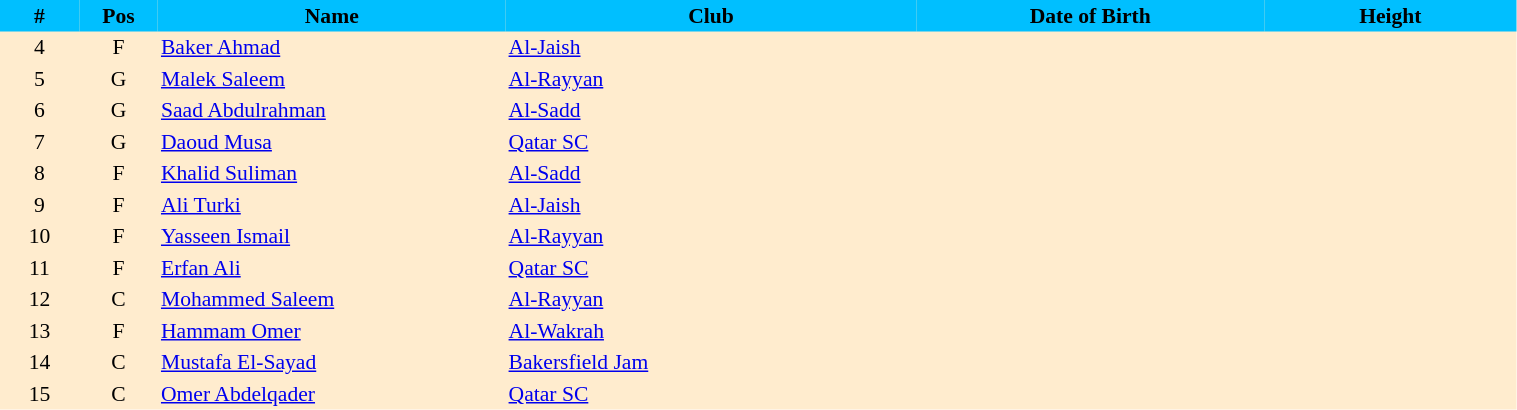<table border=0 cellpadding=2 cellspacing=0  |- bgcolor=#FFECCE style="text-align:center; font-size:90%;" width=80%>
<tr bgcolor=#00BFFF>
<th width=5%>#</th>
<th width=5%>Pos</th>
<th width=22%>Name</th>
<th width=26%>Club</th>
<th width=22%>Date of Birth</th>
<th width=16%>Height</th>
</tr>
<tr>
<td>4</td>
<td>F</td>
<td align=left><a href='#'>Baker Ahmad</a></td>
<td align=left> <a href='#'>Al-Jaish</a></td>
<td align=left></td>
<td></td>
</tr>
<tr>
<td>5</td>
<td>G</td>
<td align=left><a href='#'>Malek Saleem</a></td>
<td align=left> <a href='#'>Al-Rayyan</a></td>
<td align=left></td>
<td></td>
</tr>
<tr>
<td>6</td>
<td>G</td>
<td align=left><a href='#'>Saad Abdulrahman</a></td>
<td align=left> <a href='#'>Al-Sadd</a></td>
<td align=left></td>
<td></td>
</tr>
<tr>
<td>7</td>
<td>G</td>
<td align=left><a href='#'>Daoud Musa</a></td>
<td align=left> <a href='#'>Qatar SC</a></td>
<td align=left></td>
<td></td>
</tr>
<tr>
<td>8</td>
<td>F</td>
<td align=left><a href='#'>Khalid Suliman</a></td>
<td align=left> <a href='#'>Al-Sadd</a></td>
<td align=left></td>
<td></td>
</tr>
<tr>
<td>9</td>
<td>F</td>
<td align=left><a href='#'>Ali Turki</a></td>
<td align=left> <a href='#'>Al-Jaish</a></td>
<td align=left></td>
<td></td>
</tr>
<tr>
<td>10</td>
<td>F</td>
<td align=left><a href='#'>Yasseen Ismail</a></td>
<td align=left> <a href='#'>Al-Rayyan</a></td>
<td align=left></td>
<td></td>
</tr>
<tr>
<td>11</td>
<td>F</td>
<td align=left><a href='#'>Erfan Ali</a></td>
<td align=left> <a href='#'>Qatar SC</a></td>
<td align=left></td>
<td></td>
</tr>
<tr>
<td>12</td>
<td>C</td>
<td align=left><a href='#'>Mohammed Saleem</a></td>
<td align=left> <a href='#'>Al-Rayyan</a></td>
<td align=left></td>
<td></td>
</tr>
<tr>
<td>13</td>
<td>F</td>
<td align=left><a href='#'>Hammam Omer</a></td>
<td align=left> <a href='#'>Al-Wakrah</a></td>
<td align=left></td>
<td></td>
</tr>
<tr>
<td>14</td>
<td>C</td>
<td align=left><a href='#'>Mustafa El-Sayad</a></td>
<td align=left> <a href='#'>Bakersfield Jam</a></td>
<td align=left></td>
<td></td>
</tr>
<tr>
<td>15</td>
<td>C</td>
<td align=left><a href='#'>Omer Abdelqader</a></td>
<td align=left> <a href='#'>Qatar SC</a></td>
<td align=left></td>
<td></td>
</tr>
</table>
